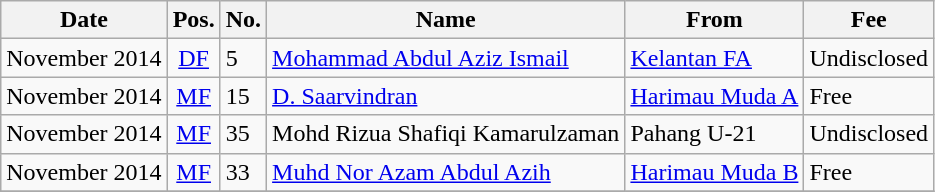<table class="wikitable sortable">
<tr>
<th>Date</th>
<th>Pos.</th>
<th>No.</th>
<th>Name</th>
<th>From</th>
<th>Fee</th>
</tr>
<tr>
<td>November 2014</td>
<td align="center"><a href='#'>DF</a></td>
<td align="left">5</td>
<td align="left"> <a href='#'>Mohammad Abdul Aziz Ismail</a></td>
<td align="left"> <a href='#'>Kelantan FA</a></td>
<td>Undisclosed</td>
</tr>
<tr>
<td>November 2014</td>
<td align="center"><a href='#'>MF</a></td>
<td align="left">15</td>
<td align="left"> <a href='#'>D. Saarvindran</a></td>
<td align="left"> <a href='#'>Harimau Muda A</a></td>
<td>Free</td>
</tr>
<tr>
<td>November 2014</td>
<td align="center"><a href='#'>MF</a></td>
<td align="left">35</td>
<td align="left"> Mohd Rizua Shafiqi Kamarulzaman</td>
<td align="left"> Pahang U-21</td>
<td>Undisclosed</td>
</tr>
<tr>
<td>November 2014</td>
<td align="center"><a href='#'>MF</a></td>
<td align="left">33</td>
<td align="left"> <a href='#'>Muhd Nor Azam Abdul Azih</a></td>
<td align="left"> <a href='#'>Harimau Muda B</a></td>
<td>Free</td>
</tr>
<tr>
</tr>
</table>
